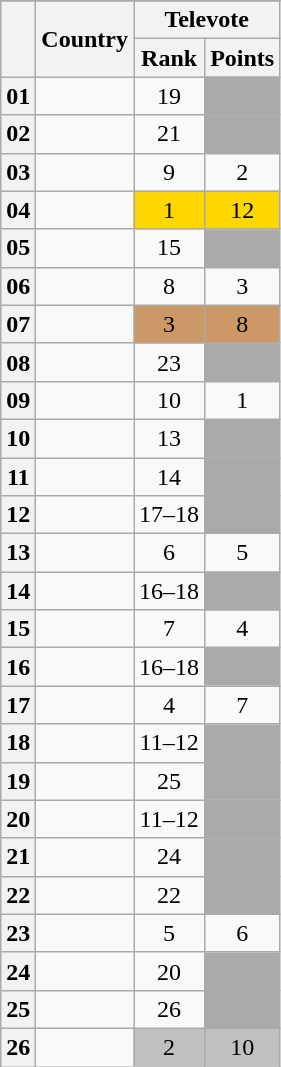<table class="sortable wikitable collapsible plainrowheaders" style="text-align:center;">
<tr>
</tr>
<tr>
<th scope="col" rowspan="2"></th>
<th scope="col" rowspan="2" class=unsortable>Country</th>
<th scope="col" colspan="2">Televote</th>
</tr>
<tr>
<th scope="col">Rank</th>
<th scope="col" class="unsortable">Points</th>
</tr>
<tr>
<th scope="row" style="text-align:center;">01</th>
<td style="text-align:left;"></td>
<td>19</td>
<td style="background:#AAAAAA;"></td>
</tr>
<tr>
<th scope="row" style="text-align:center;">02</th>
<td style="text-align:left;"></td>
<td>21</td>
<td style="background:#AAAAAA;"></td>
</tr>
<tr>
<th scope="row" style="text-align:center;">03</th>
<td style="text-align:left;"></td>
<td>9</td>
<td>2</td>
</tr>
<tr>
<th scope="row" style="text-align:center;">04</th>
<td style="text-align:left;"></td>
<td style="background:gold;">1</td>
<td style="background:gold;">12</td>
</tr>
<tr>
<th scope="row" style="text-align:center;">05</th>
<td style="text-align:left;"></td>
<td>15</td>
<td style="background:#AAAAAA;"></td>
</tr>
<tr>
<th scope="row" style="text-align:center;">06</th>
<td style="text-align:left;"></td>
<td>8</td>
<td>3</td>
</tr>
<tr>
<th scope="row" style="text-align:center;">07</th>
<td style="text-align:left;"></td>
<td style="background:#CC9966;">3</td>
<td style="background:#CC9966;">8</td>
</tr>
<tr>
<th scope="row" style="text-align:center;">08</th>
<td style="text-align:left;"></td>
<td>23</td>
<td style="background:#AAAAAA;"></td>
</tr>
<tr>
<th scope="row" style="text-align:center;">09</th>
<td style="text-align:left;"></td>
<td>10</td>
<td>1</td>
</tr>
<tr>
<th scope="row" style="text-align:center;">10</th>
<td style="text-align:left;"></td>
<td>13</td>
<td style="background:#AAAAAA;"></td>
</tr>
<tr>
<th scope="row" style="text-align:center;">11</th>
<td style="text-align:left;"></td>
<td>14</td>
<td style="background:#AAAAAA;"></td>
</tr>
<tr>
<th scope="row" style="text-align:center;">12</th>
<td style="text-align:left;"></td>
<td>17–18</td>
<td style="background:#AAAAAA;"></td>
</tr>
<tr>
<th scope="row" style="text-align:center;">13</th>
<td style="text-align:left;"></td>
<td>6</td>
<td>5</td>
</tr>
<tr>
<th scope="row" style="text-align:center;">14</th>
<td style="text-align:left;"></td>
<td>16–18</td>
<td style="background:#AAAAAA;"></td>
</tr>
<tr>
<th scope="row" style="text-align:center;">15</th>
<td style="text-align:left;"></td>
<td>7</td>
<td>4</td>
</tr>
<tr>
<th scope="row" style="text-align:center;">16</th>
<td style="text-align:left;"></td>
<td>16–18</td>
<td style="background:#AAAAAA;"></td>
</tr>
<tr>
<th scope="row" style="text-align:center;">17</th>
<td style="text-align:left;"></td>
<td>4</td>
<td>7</td>
</tr>
<tr>
<th scope="row" style="text-align:center;">18</th>
<td style="text-align:left;"></td>
<td>11–12</td>
<td style="background:#AAAAAA;"></td>
</tr>
<tr>
<th scope="row" style="text-align:center;">19</th>
<td style="text-align:left;"></td>
<td>25</td>
<td style="background:#AAAAAA;"></td>
</tr>
<tr>
<th scope="row" style="text-align:center;">20</th>
<td style="text-align:left;"></td>
<td>11–12</td>
<td style="background:#AAAAAA;"></td>
</tr>
<tr>
<th scope="row" style="text-align:center;">21</th>
<td style="text-align:left;"></td>
<td>24</td>
<td style="background:#AAAAAA;"></td>
</tr>
<tr>
<th scope="row" style="text-align:center;">22</th>
<td style="text-align:left;"></td>
<td>22</td>
<td style="background:#AAAAAA;"></td>
</tr>
<tr>
<th scope="row" style="text-align:center;">23</th>
<td style="text-align:left;"></td>
<td>5</td>
<td>6</td>
</tr>
<tr>
<th scope="row" style="text-align:center;">24</th>
<td style="text-align:left;"></td>
<td>20</td>
<td style="background:#AAAAAA;"></td>
</tr>
<tr>
<th scope="row" style="text-align:center;">25</th>
<td style="text-align:left;"></td>
<td>26</td>
<td style="background:#AAAAAA;"></td>
</tr>
<tr>
<th scope="row" style="text-align:center;">26</th>
<td style="text-align:left;"></td>
<td style="background:silver;">2</td>
<td style="background:silver;">10</td>
</tr>
</table>
